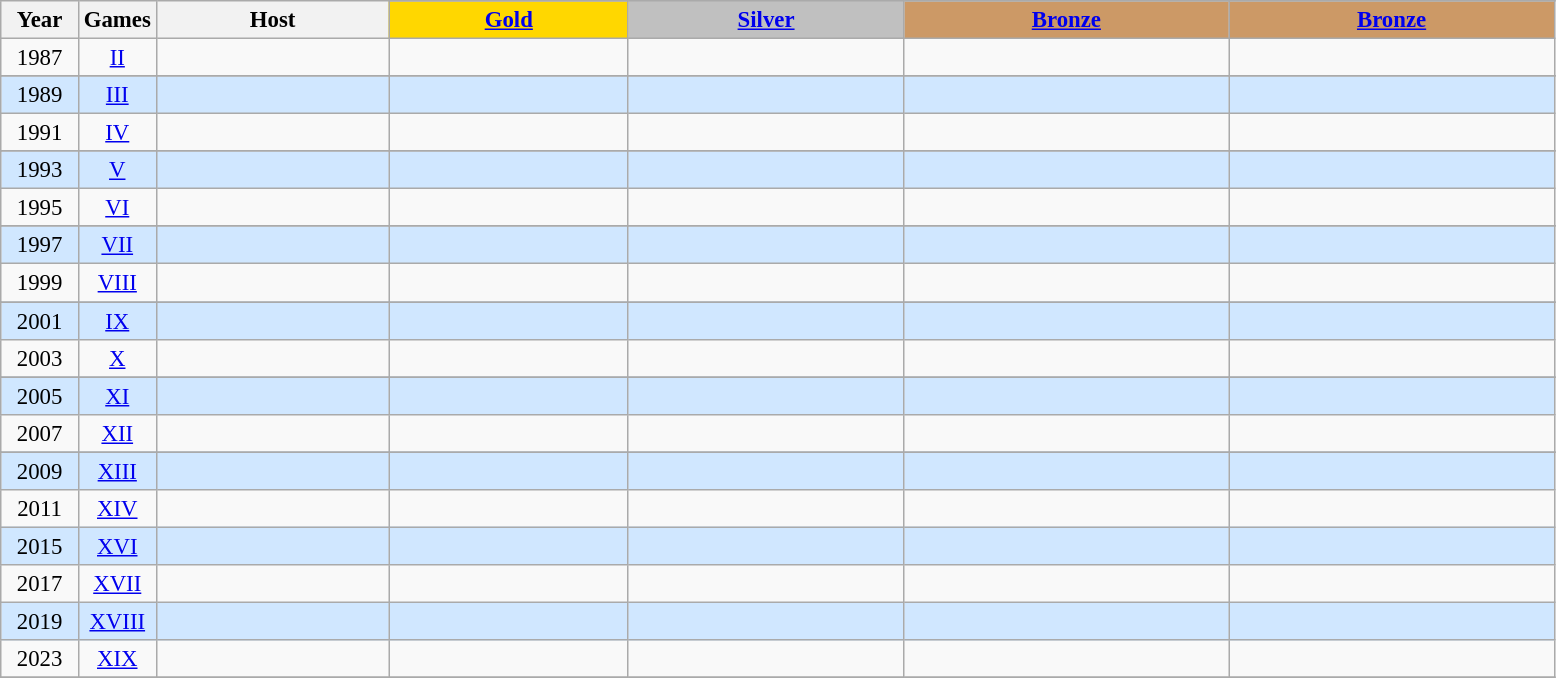<table class="wikitable" style="text-align: center; font-size:95%;">
<tr>
<th rowspan="2" style="width:5%;">Year</th>
<th rowspan="2" style="width:5%;">Games</th>
<th rowspan="2" style="width:15%;">Host</th>
</tr>
<tr>
<th style="background-color: gold"><a href='#'>Gold</a></th>
<th style="background-color: silver"><a href='#'>Silver</a></th>
<th style="background-color: #CC9966"><a href='#'>Bronze</a></th>
<th style="background-color: #CC9966"><a href='#'>Bronze</a></th>
</tr>
<tr>
<td>1987</td>
<td align=center><a href='#'>II</a></td>
<td align="left"></td>
<td align="left"></td>
<td align="left"></td>
<td align="left"></td>
<td align="left"></td>
</tr>
<tr>
</tr>
<tr style="text-align:center; background:#d0e7ff;">
<td>1989</td>
<td align=center><a href='#'>III</a></td>
<td align="left"></td>
<td align="left"></td>
<td align="left"></td>
<td align="left"></td>
<td></td>
</tr>
<tr>
<td>1991</td>
<td align=center><a href='#'>IV</a></td>
<td align="left"></td>
<td align="left"></td>
<td align="left"></td>
<td align="left"></td>
<td></td>
</tr>
<tr>
</tr>
<tr style="text-align:center; background:#d0e7ff;">
<td>1993</td>
<td align=center><a href='#'>V</a></td>
<td align="left"></td>
<td align="left"></td>
<td align="left"></td>
<td align="left"></td>
<td></td>
</tr>
<tr>
<td>1995</td>
<td align=center><a href='#'>VI</a></td>
<td align="left"></td>
<td align="left"></td>
<td align="left"></td>
<td align="left"></td>
<td align="left"></td>
</tr>
<tr>
</tr>
<tr style="text-align:center; background:#d0e7ff;">
<td>1997</td>
<td align=center><a href='#'>VII</a></td>
<td align="left"></td>
<td align="left"></td>
<td align="left"></td>
<td align="left"></td>
<td align="left"></td>
</tr>
<tr>
<td>1999</td>
<td align=center><a href='#'>VIII</a></td>
<td align="left"></td>
<td align="left"></td>
<td align="left"></td>
<td align="left"></td>
<td align="left"></td>
</tr>
<tr>
</tr>
<tr style="text-align:center; background:#d0e7ff;">
<td>2001</td>
<td align=center><a href='#'>IX</a></td>
<td align="left"></td>
<td align="left"></td>
<td align="left"></td>
<td align="left"></td>
<td align="left"></td>
</tr>
<tr>
<td>2003</td>
<td align=center><a href='#'>X</a></td>
<td align="left"></td>
<td align="left"></td>
<td align="left"></td>
<td align="left"></td>
<td align="left"></td>
</tr>
<tr>
</tr>
<tr style="text-align:center; background:#d0e7ff;">
<td>2005</td>
<td align=center><a href='#'>XI</a></td>
<td align="left"></td>
<td align="left"></td>
<td align="left"></td>
<td align="left"></td>
<td align="left"></td>
</tr>
<tr>
<td>2007</td>
<td align=center><a href='#'>XII</a></td>
<td align="left"></td>
<td align="left"></td>
<td align="left"></td>
<td align="left"></td>
<td align="left"></td>
</tr>
<tr>
</tr>
<tr style="text-align:center; background:#d0e7ff;">
<td>2009</td>
<td align=center><a href='#'>XIII</a></td>
<td align="left"></td>
<td align="left"></td>
<td align="left"></td>
<td align="left"></td>
<td align="left"></td>
</tr>
<tr>
<td>2011</td>
<td align=center><a href='#'>XIV</a></td>
<td align="left"></td>
<td align="left"></td>
<td align="left"></td>
<td align="left"></td>
<td align="left"></td>
</tr>
<tr style="text-align:center; background:#d0e7ff;">
<td>2015</td>
<td align=center><a href='#'>XVI</a></td>
<td align="left"></td>
<td align="left"></td>
<td align="left"></td>
<td align="left"></td>
<td></td>
</tr>
<tr>
<td>2017</td>
<td align=center><a href='#'>XVII</a></td>
<td align="left"></td>
<td align="left"></td>
<td align="left"></td>
<td align="left"></td>
<td align="left"></td>
</tr>
<tr style="text-align:center; background:#d0e7ff;">
<td>2019</td>
<td align=center><a href='#'>XVIII</a></td>
<td align="left"></td>
<td align="left"></td>
<td align="left"></td>
<td align="left"></td>
<td align="left"></td>
</tr>
<tr>
<td>2023</td>
<td align=center><a href='#'>XIX</a></td>
<td align="left"></td>
<td align="left"></td>
<td align="left"></td>
<td align="left"></td>
<td align="left"></td>
</tr>
<tr>
</tr>
</table>
